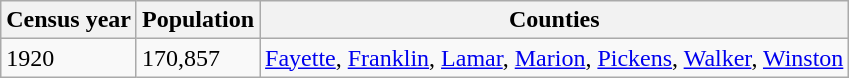<table class=wikitable>
<tr>
<th>Census year</th>
<th>Population</th>
<th>Counties</th>
</tr>
<tr>
<td>1920</td>
<td>170,857</td>
<td><a href='#'>Fayette</a>, <a href='#'>Franklin</a>, <a href='#'>Lamar</a>, <a href='#'>Marion</a>, <a href='#'>Pickens</a>, <a href='#'>Walker</a>, <a href='#'>Winston</a></td>
</tr>
</table>
